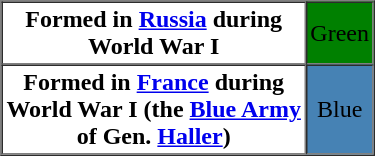<table border=1 width=250 cellpadding=2 cellspacing=0 align=right>
<tr>
<th>Formed in <a href='#'>Russia</a> during World War I</th>
<td align=center bgcolor=Green>Green</td>
</tr>
<tr>
<th>Formed in <a href='#'>France</a> during World War I (the <a href='#'>Blue Army</a> of Gen. <a href='#'>Haller</a>)</th>
<td align=center bgcolor=#4682b4>Blue</td>
</tr>
</table>
